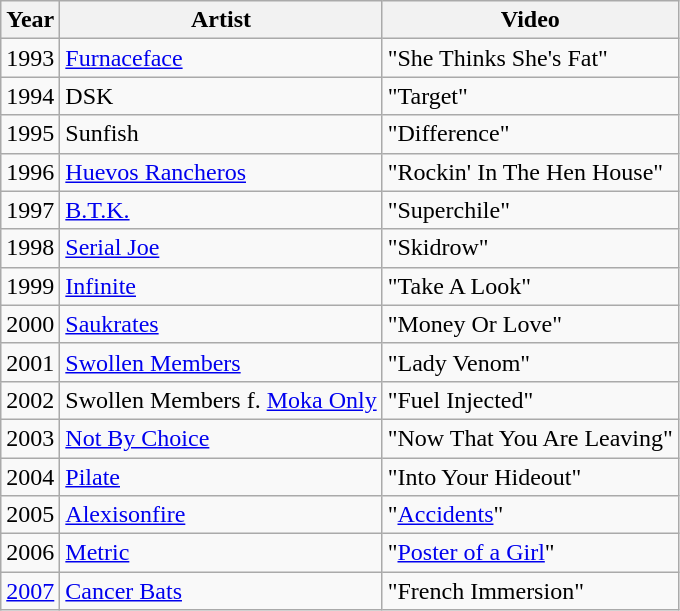<table class="wikitable">
<tr>
<th>Year</th>
<th>Artist</th>
<th>Video</th>
</tr>
<tr>
<td>1993</td>
<td><a href='#'>Furnaceface</a></td>
<td>"She Thinks She's Fat"</td>
</tr>
<tr>
<td>1994</td>
<td>DSK</td>
<td>"Target"</td>
</tr>
<tr>
<td>1995</td>
<td>Sunfish</td>
<td>"Difference"</td>
</tr>
<tr>
<td>1996</td>
<td><a href='#'>Huevos Rancheros</a></td>
<td>"Rockin' In The Hen House"</td>
</tr>
<tr>
<td>1997</td>
<td><a href='#'>B.T.K.</a></td>
<td>"Superchile"</td>
</tr>
<tr>
<td>1998</td>
<td><a href='#'>Serial Joe</a></td>
<td>"Skidrow"</td>
</tr>
<tr>
<td>1999</td>
<td><a href='#'>Infinite</a></td>
<td>"Take A Look"</td>
</tr>
<tr>
<td>2000</td>
<td><a href='#'>Saukrates</a></td>
<td>"Money Or Love"</td>
</tr>
<tr>
<td>2001</td>
<td><a href='#'>Swollen Members</a></td>
<td>"Lady Venom"</td>
</tr>
<tr>
<td>2002</td>
<td>Swollen Members f. <a href='#'>Moka Only</a></td>
<td>"Fuel Injected"</td>
</tr>
<tr>
<td>2003</td>
<td><a href='#'>Not By Choice</a></td>
<td>"Now That You Are Leaving"</td>
</tr>
<tr>
<td>2004</td>
<td><a href='#'>Pilate</a></td>
<td>"Into Your Hideout"</td>
</tr>
<tr>
<td>2005</td>
<td><a href='#'>Alexisonfire</a></td>
<td>"<a href='#'>Accidents</a>"</td>
</tr>
<tr>
<td>2006</td>
<td><a href='#'>Metric</a></td>
<td>"<a href='#'>Poster of a Girl</a>"</td>
</tr>
<tr>
<td><a href='#'>2007</a></td>
<td><a href='#'>Cancer Bats</a></td>
<td>"French Immersion"</td>
</tr>
</table>
